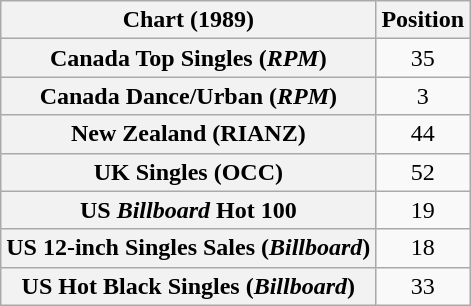<table class="wikitable sortable plainrowheaders" style="text-align:center">
<tr>
<th>Chart (1989)</th>
<th>Position</th>
</tr>
<tr>
<th scope="row">Canada Top Singles (<em>RPM</em>)</th>
<td>35</td>
</tr>
<tr>
<th scope="row">Canada Dance/Urban (<em>RPM</em>)</th>
<td>3</td>
</tr>
<tr>
<th scope="row">New Zealand (RIANZ)</th>
<td>44</td>
</tr>
<tr>
<th scope="row">UK Singles (OCC)</th>
<td>52</td>
</tr>
<tr>
<th scope="row">US <em>Billboard</em> Hot 100</th>
<td>19</td>
</tr>
<tr>
<th scope="row">US 12-inch Singles Sales (<em>Billboard</em>)</th>
<td>18</td>
</tr>
<tr>
<th scope="row">US Hot Black Singles (<em>Billboard</em>)</th>
<td>33</td>
</tr>
</table>
